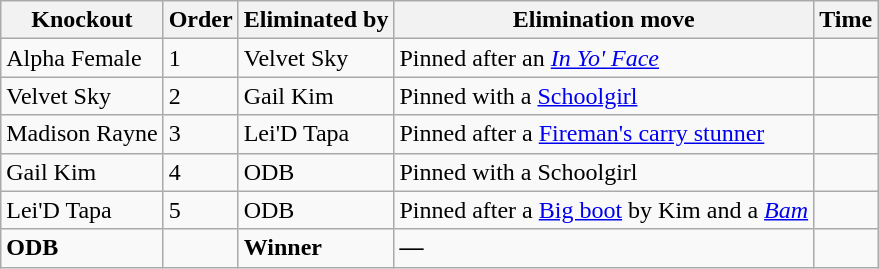<table class="wikitable" border="1">
<tr>
<th>Knockout</th>
<th>Order</th>
<th>Eliminated by</th>
<th>Elimination move</th>
<th>Time</th>
</tr>
<tr>
<td>Alpha Female</td>
<td>1</td>
<td>Velvet Sky</td>
<td>Pinned after an <em><a href='#'>In Yo' Face</a></em></td>
<td></td>
</tr>
<tr>
<td>Velvet Sky</td>
<td>2</td>
<td>Gail Kim</td>
<td>Pinned with a <a href='#'>Schoolgirl</a></td>
<td></td>
</tr>
<tr>
<td>Madison Rayne</td>
<td>3</td>
<td>Lei'D Tapa</td>
<td>Pinned after a <a href='#'>Fireman's carry stunner</a></td>
<td></td>
</tr>
<tr>
<td>Gail Kim</td>
<td>4</td>
<td>ODB</td>
<td>Pinned with a Schoolgirl</td>
<td></td>
</tr>
<tr>
<td>Lei'D Tapa</td>
<td>5</td>
<td>ODB</td>
<td>Pinned after a <a href='#'>Big boot</a> by Kim and a <em><a href='#'>Bam</a></em></td>
<td></td>
</tr>
<tr>
<td><strong>ODB</strong></td>
<td><strong></strong></td>
<td><strong>Winner</strong></td>
<td><strong>—</strong></td>
<td></td>
</tr>
</table>
